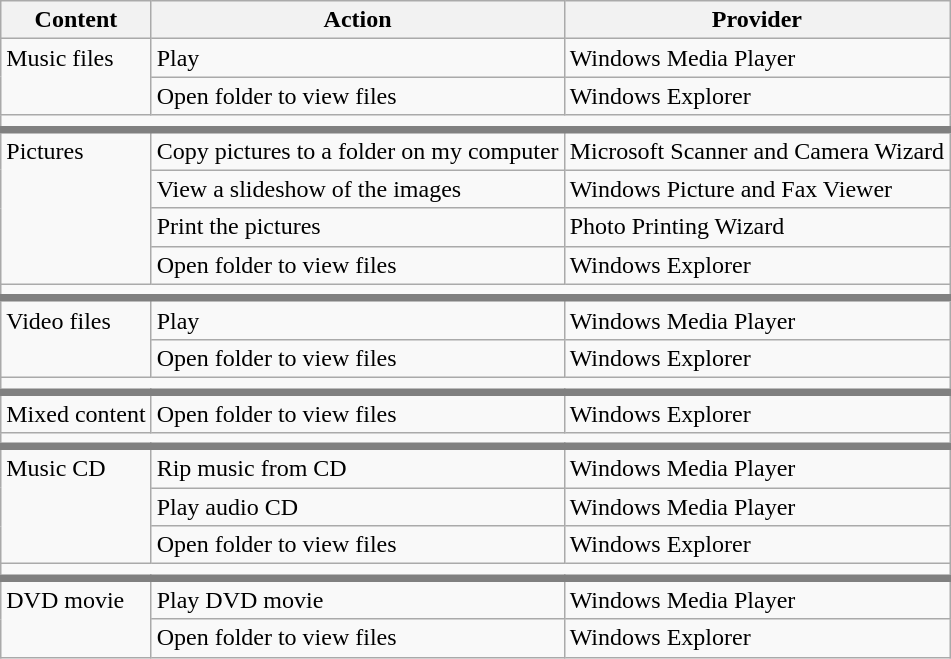<table class="wikitable">
<tr>
<th>Content</th>
<th>Action</th>
<th>Provider</th>
</tr>
<tr>
<td valign="top" rowspan="2">Music files</td>
<td>Play</td>
<td>Windows Media Player</td>
</tr>
<tr>
<td>Open folder to view files</td>
<td>Windows Explorer</td>
</tr>
<tr>
<td colspan="3" style="border-bottom:5px solid grey;"></td>
</tr>
<tr>
<td valign="top" rowspan="4">Pictures</td>
<td>Copy pictures to a folder on my computer</td>
<td>Microsoft Scanner and Camera Wizard</td>
</tr>
<tr>
<td>View a slideshow of the images</td>
<td>Windows Picture and Fax Viewer</td>
</tr>
<tr>
<td>Print the pictures</td>
<td>Photo Printing Wizard</td>
</tr>
<tr>
<td>Open folder to view files</td>
<td>Windows Explorer</td>
</tr>
<tr>
<td colspan="3" style="border-bottom:5px solid grey;"></td>
</tr>
<tr>
<td valign="top" rowspan="2">Video files</td>
<td>Play</td>
<td>Windows Media Player</td>
</tr>
<tr>
<td>Open folder to view files</td>
<td>Windows Explorer</td>
</tr>
<tr>
<td colspan="3" style="border-bottom:5px solid grey;"></td>
</tr>
<tr>
<td valign="top" rowspan="1">Mixed content</td>
<td>Open folder to view files</td>
<td>Windows Explorer</td>
</tr>
<tr>
<td colspan="3" style="border-bottom:5px solid grey;"></td>
</tr>
<tr>
<td valign="top" rowspan="3">Music CD</td>
<td>Rip music from CD</td>
<td>Windows Media Player</td>
</tr>
<tr>
<td>Play audio CD</td>
<td>Windows Media Player</td>
</tr>
<tr>
<td>Open folder to view files</td>
<td>Windows Explorer</td>
</tr>
<tr>
<td colspan="3" style="border-bottom:5px solid grey;"></td>
</tr>
<tr>
<td valign="top" rowspan="2">DVD movie</td>
<td>Play DVD movie</td>
<td>Windows Media Player</td>
</tr>
<tr>
<td>Open folder to view files</td>
<td>Windows Explorer</td>
</tr>
</table>
